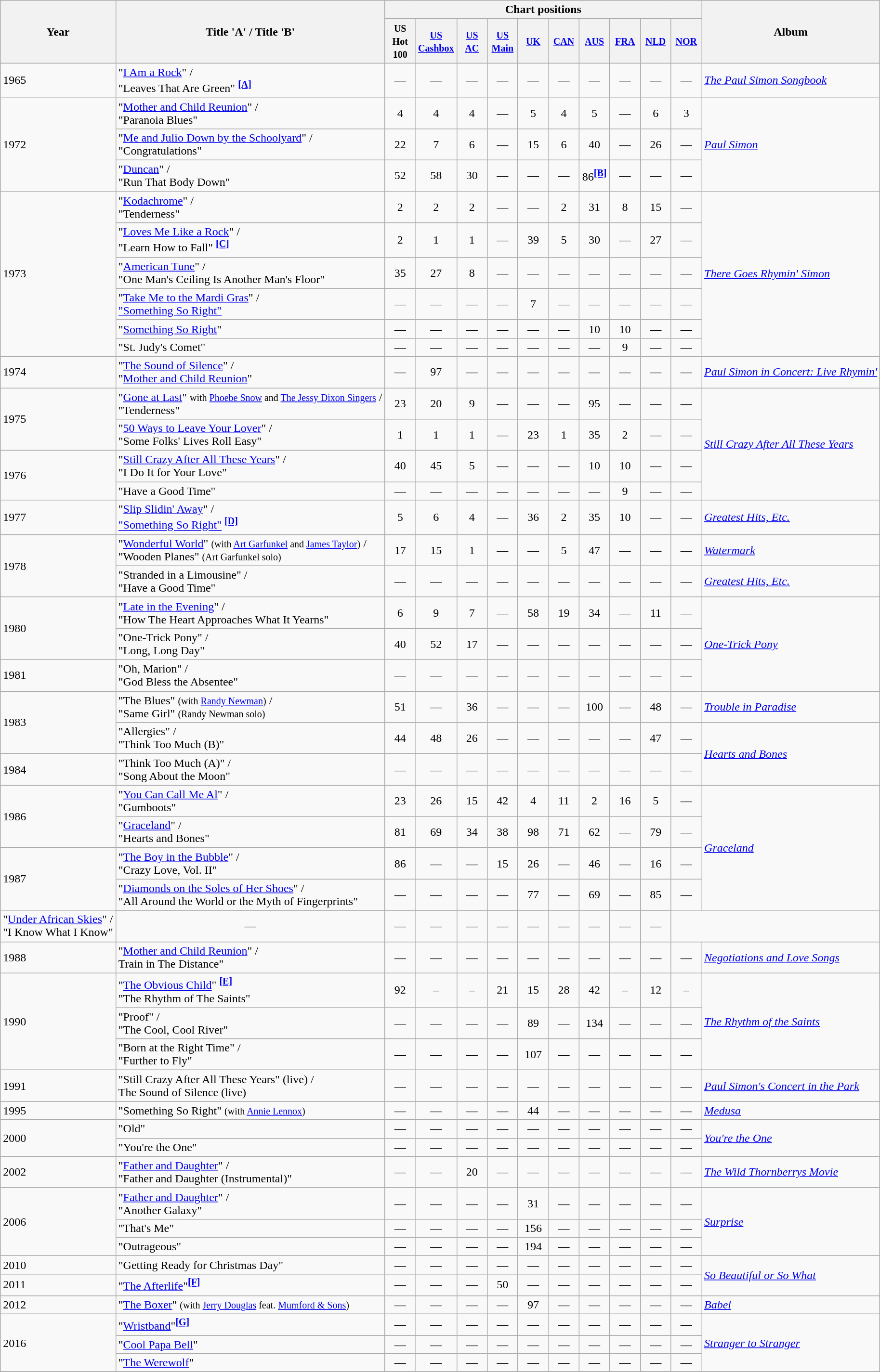<table class="wikitable">
<tr>
<th rowspan="2">Year</th>
<th rowspan="2">Title 'A' / Title 'B'</th>
<th colspan="10">Chart positions</th>
<th rowspan="2">Album</th>
</tr>
<tr>
<th width="35"><small>US Hot 100</small><br></th>
<th width="35"><small><a href='#'>US Cashbox</a></small><br></th>
<th width="35"><small><a href='#'>US AC</a></small><br></th>
<th width="35"><small><a href='#'>US Main</a></small><br></th>
<th width="35"><small><a href='#'>UK</a></small><br></th>
<th width="35"><small><a href='#'>CAN</a></small><br></th>
<th width="35"><small><a href='#'>AUS</a></small><br></th>
<th width="35"><small><a href='#'>FRA</a></small><br></th>
<th width="35"><small><a href='#'>NLD</a></small><br></th>
<th width="35"><small><a href='#'>NOR</a></small><br></th>
</tr>
<tr>
<td>1965</td>
<td>"<a href='#'>I Am a Rock</a>" / <br>"Leaves That Are Green" <sup><span></span><a href='#'><strong>[A]</strong></a></sup></td>
<td style="text-align:center;">—</td>
<td style="text-align:center;">—</td>
<td style="text-align:center;">—</td>
<td style="text-align:center;">—</td>
<td style="text-align:center;">—</td>
<td style="text-align:center;">—</td>
<td style="text-align:center;">—</td>
<td style="text-align:center;">—</td>
<td style="text-align:center;">—</td>
<td style="text-align:center;">—</td>
<td><em><a href='#'>The Paul Simon Songbook</a></em></td>
</tr>
<tr>
<td rowspan="3">1972</td>
<td>"<a href='#'>Mother and Child Reunion</a>" / <br>"Paranoia Blues"</td>
<td style="text-align:center;">4</td>
<td style="text-align:center;">4</td>
<td style="text-align:center;">4</td>
<td style="text-align:center;">—</td>
<td style="text-align:center;">5</td>
<td style="text-align:center;">4</td>
<td style="text-align:center;">5</td>
<td style="text-align:center;">—</td>
<td style="text-align:center;">6</td>
<td style="text-align:center;">3</td>
<td rowspan="3"><em><a href='#'>Paul Simon</a></em></td>
</tr>
<tr>
<td>"<a href='#'>Me and Julio Down by the Schoolyard</a>" / <br>"Congratulations"</td>
<td style="text-align:center;">22</td>
<td style="text-align:center;">7</td>
<td style="text-align:center;">6</td>
<td style="text-align:center;">—</td>
<td style="text-align:center;">15</td>
<td style="text-align:center;">6</td>
<td style="text-align:center;">40</td>
<td style="text-align:center;">—</td>
<td style="text-align:center;">26</td>
<td style="text-align:center;">—</td>
</tr>
<tr>
<td>"<a href='#'>Duncan</a>" / <br>"Run That Body Down"</td>
<td style="text-align:center;">52</td>
<td style="text-align:center;">58</td>
<td style="text-align:center;">30</td>
<td style="text-align:center;">—</td>
<td style="text-align:center;">—</td>
<td style="text-align:center;">—</td>
<td style="text-align:center;">86<sup><span></span><a href='#'><strong>[B]</strong></a></sup></td>
<td style="text-align:center;">—</td>
<td style="text-align:center;">—</td>
<td style="text-align:center;">—</td>
</tr>
<tr>
<td rowspan="6">1973</td>
<td>"<a href='#'>Kodachrome</a>" / <br>"Tenderness"</td>
<td style="text-align:center;">2</td>
<td style="text-align:center;">2</td>
<td style="text-align:center;">2</td>
<td style="text-align:center;">—</td>
<td style="text-align:center;">—</td>
<td style="text-align:center;">2</td>
<td style="text-align:center;">31</td>
<td style="text-align:center;">8</td>
<td style="text-align:center;">15</td>
<td style="text-align:center;">—</td>
<td rowspan="6"><em><a href='#'>There Goes Rhymin' Simon</a></em></td>
</tr>
<tr>
<td>"<a href='#'>Loves Me Like a Rock</a>" / <br>"Learn How to Fall" <sup><span></span><a href='#'><strong>[C]</strong></a></sup></td>
<td style="text-align:center;">2</td>
<td style="text-align:center;">1</td>
<td style="text-align:center;">1</td>
<td style="text-align:center;">—</td>
<td style="text-align:center;">39</td>
<td style="text-align:center;">5</td>
<td style="text-align:center;">30</td>
<td style="text-align:center;">—</td>
<td style="text-align:center;">27</td>
<td style="text-align:center;">—</td>
</tr>
<tr>
<td>"<a href='#'>American Tune</a>" / <br>"One Man's Ceiling Is Another Man's Floor"</td>
<td style="text-align:center;">35</td>
<td style="text-align:center;">27</td>
<td style="text-align:center;">8</td>
<td style="text-align:center;">—</td>
<td style="text-align:center;">—</td>
<td style="text-align:center;">—</td>
<td style="text-align:center;">—</td>
<td style="text-align:center;">—</td>
<td style="text-align:center;">—</td>
<td style="text-align:center;">—</td>
</tr>
<tr>
<td>"<a href='#'>Take Me to the Mardi Gras</a>" / <br><a href='#'>"Something So Right"</a></td>
<td style="text-align:center;">—</td>
<td style="text-align:center;">—</td>
<td style="text-align:center;">—</td>
<td style="text-align:center;">—</td>
<td style="text-align:center;">7</td>
<td style="text-align:center;">—</td>
<td style="text-align:center;">—</td>
<td style="text-align:center;">—</td>
<td style="text-align:center;">—</td>
<td style="text-align:center;">—</td>
</tr>
<tr>
<td>"<a href='#'>Something So Right</a>"</td>
<td style="text-align:center;">—</td>
<td style="text-align:center;">—</td>
<td style="text-align:center;">—</td>
<td style="text-align:center;">—</td>
<td style="text-align:center;">—</td>
<td style="text-align:center;">—</td>
<td style="text-align:center;">10</td>
<td style="text-align:center;">10</td>
<td style="text-align:center;">—</td>
<td style="text-align:center;">—</td>
</tr>
<tr>
<td>"St. Judy's Comet"</td>
<td style="text-align:center;">—</td>
<td style="text-align:center;">—</td>
<td style="text-align:center;">—</td>
<td style="text-align:center;">—</td>
<td style="text-align:center;">—</td>
<td style="text-align:center;">—</td>
<td style="text-align:center;">—</td>
<td style="text-align:center;">9</td>
<td style="text-align:center;">—</td>
<td style="text-align:center;">—</td>
</tr>
<tr>
<td>1974</td>
<td>"<a href='#'>The Sound of Silence</a>" / <br>"<a href='#'>Mother and Child Reunion</a>"</td>
<td style="text-align:center;">—</td>
<td style="text-align:center;">97</td>
<td style="text-align:center;">—</td>
<td style="text-align:center;">—</td>
<td style="text-align:center;">—</td>
<td style="text-align:center;">—</td>
<td style="text-align:center;">—</td>
<td style="text-align:center;">—</td>
<td style="text-align:center;">—</td>
<td style="text-align:center;">—</td>
<td><em><a href='#'>Paul Simon in Concert: Live Rhymin'</a></em></td>
</tr>
<tr>
<td rowspan="2">1975</td>
<td>"<a href='#'>Gone at Last</a>" <small>with <a href='#'>Phoebe Snow</a> and <a href='#'>The Jessy Dixon Singers</a></small> / <br>"Tenderness"</td>
<td style="text-align:center;">23</td>
<td style="text-align:center;">20</td>
<td style="text-align:center;">9</td>
<td style="text-align:center;">—</td>
<td style="text-align:center;">—</td>
<td style="text-align:center;">—</td>
<td style="text-align:center;">95</td>
<td style="text-align:center;">—</td>
<td style="text-align:center;">—</td>
<td style="text-align:center;">—</td>
<td rowspan="4"><em><a href='#'>Still Crazy After All These Years</a></em></td>
</tr>
<tr>
<td>"<a href='#'>50 Ways to Leave Your Lover</a>" / <br>"Some Folks' Lives Roll Easy"</td>
<td style="text-align:center;">1</td>
<td style="text-align:center;">1</td>
<td style="text-align:center;">1</td>
<td style="text-align:center;">—</td>
<td style="text-align:center;">23</td>
<td style="text-align:center;">1</td>
<td style="text-align:center;">35</td>
<td style="text-align:center;">2</td>
<td style="text-align:center;">—</td>
<td style="text-align:center;">—</td>
</tr>
<tr>
<td rowspan="2">1976</td>
<td>"<a href='#'>Still Crazy After All These Years</a>" / <br>"I Do It for Your Love"</td>
<td style="text-align:center;">40</td>
<td style="text-align:center;">45</td>
<td style="text-align:center;">5</td>
<td style="text-align:center;">—</td>
<td style="text-align:center;">—</td>
<td style="text-align:center;">—</td>
<td style="text-align:center;">10</td>
<td style="text-align:center;">10</td>
<td style="text-align:center;">—</td>
<td style="text-align:center;">—</td>
</tr>
<tr>
<td>"Have a Good Time"</td>
<td style="text-align:center;">—</td>
<td style="text-align:center;">—</td>
<td style="text-align:center;">—</td>
<td style="text-align:center;">—</td>
<td style="text-align:center;">—</td>
<td style="text-align:center;">—</td>
<td style="text-align:center;">—</td>
<td style="text-align:center;">9</td>
<td style="text-align:center;">—</td>
<td style="text-align:center;">—</td>
</tr>
<tr>
<td>1977</td>
<td>"<a href='#'>Slip Slidin' Away</a>"  / <br><a href='#'>"Something So Right"</a> <sup><span></span><a href='#'><strong>[D]</strong></a></sup></td>
<td style="text-align:center;">5</td>
<td style="text-align:center;">6</td>
<td style="text-align:center;">4</td>
<td style="text-align:center;">—</td>
<td style="text-align:center;">36</td>
<td style="text-align:center;">2</td>
<td style="text-align:center;">35</td>
<td style="text-align:center;">10</td>
<td style="text-align:center;">—</td>
<td style="text-align:center;">—</td>
<td><em><a href='#'>Greatest Hits, Etc.</a></em></td>
</tr>
<tr>
<td rowspan="2">1978</td>
<td>"<a href='#'>Wonderful World</a>" <small>(with <a href='#'>Art Garfunkel</a> and <a href='#'>James Taylor</a>)</small> / <br>"Wooden Planes" <small>(Art Garfunkel solo)</small></td>
<td style="text-align:center;">17</td>
<td style="text-align:center;">15</td>
<td style="text-align:center;">1</td>
<td style="text-align:center;">—</td>
<td style="text-align:center;">—</td>
<td style="text-align:center;">5</td>
<td style="text-align:center;">47</td>
<td style="text-align:center;">—</td>
<td style="text-align:center;">—</td>
<td style="text-align:center;">—</td>
<td><em><a href='#'>Watermark</a></em></td>
</tr>
<tr>
<td>"Stranded in a Limousine" / <br>"Have a Good Time"</td>
<td style="text-align:center;">—</td>
<td style="text-align:center;">—</td>
<td style="text-align:center;">—</td>
<td style="text-align:center;">—</td>
<td style="text-align:center;">—</td>
<td style="text-align:center;">—</td>
<td style="text-align:center;">—</td>
<td style="text-align:center;">—</td>
<td style="text-align:center;">—</td>
<td style="text-align:center;">—</td>
<td><em><a href='#'>Greatest Hits, Etc.</a></em></td>
</tr>
<tr>
<td rowspan="2">1980</td>
<td>"<a href='#'>Late in the Evening</a>" / <br>"How The Heart Approaches What It Yearns"</td>
<td style="text-align:center;">6</td>
<td style="text-align:center;">9</td>
<td style="text-align:center;">7</td>
<td style="text-align:center;">—</td>
<td style="text-align:center;">58</td>
<td style="text-align:center;">19</td>
<td style="text-align:center;">34</td>
<td style="text-align:center;">—</td>
<td style="text-align:center;">11</td>
<td style="text-align:center;">—</td>
<td rowspan="3"><em><a href='#'>One-Trick Pony</a></em></td>
</tr>
<tr>
<td>"One-Trick Pony" / <br>"Long, Long Day"</td>
<td style="text-align:center;">40</td>
<td style="text-align:center;">52</td>
<td style="text-align:center;">17</td>
<td style="text-align:center;">—</td>
<td style="text-align:center;">—</td>
<td style="text-align:center;">—</td>
<td style="text-align:center;">—</td>
<td style="text-align:center;">—</td>
<td style="text-align:center;">—</td>
<td style="text-align:center;">—</td>
</tr>
<tr>
<td>1981</td>
<td>"Oh, Marion" / <br>"God Bless the Absentee"</td>
<td style="text-align:center;">—</td>
<td style="text-align:center;">—</td>
<td style="text-align:center;">—</td>
<td style="text-align:center;">—</td>
<td style="text-align:center;">—</td>
<td style="text-align:center;">—</td>
<td style="text-align:center;">—</td>
<td style="text-align:center;">—</td>
<td style="text-align:center;">—</td>
<td style="text-align:center;">—</td>
</tr>
<tr>
<td rowspan="2">1983</td>
<td>"The Blues" <small>(with <a href='#'>Randy Newman</a>)</small> / <br>"Same Girl" <small>(Randy Newman solo)</small></td>
<td style="text-align:center;">51</td>
<td style="text-align:center;">—</td>
<td style="text-align:center;">36</td>
<td style="text-align:center;">—</td>
<td style="text-align:center;">—</td>
<td style="text-align:center;">—</td>
<td style="text-align:center;">100</td>
<td style="text-align:center;">—</td>
<td style="text-align:center;">48</td>
<td style="text-align:center;">—</td>
<td><em><a href='#'>Trouble in Paradise</a></em></td>
</tr>
<tr>
<td>"Allergies" / <br>"Think Too Much (B)"</td>
<td style="text-align:center;">44</td>
<td style="text-align:center;">48</td>
<td style="text-align:center;">26</td>
<td style="text-align:center;">—</td>
<td style="text-align:center;">—</td>
<td style="text-align:center;">—</td>
<td style="text-align:center;">—</td>
<td style="text-align:center;">—</td>
<td style="text-align:center;">47</td>
<td style="text-align:center;">—</td>
<td rowspan="2"><em><a href='#'>Hearts and Bones</a></em></td>
</tr>
<tr>
<td>1984</td>
<td>"Think Too Much (A)" / <br>"Song About the Moon"</td>
<td style="text-align:center;">—</td>
<td style="text-align:center;">—</td>
<td style="text-align:center;">—</td>
<td style="text-align:center;">—</td>
<td style="text-align:center;">—</td>
<td style="text-align:center;">—</td>
<td style="text-align:center;">—</td>
<td style="text-align:center;">—</td>
<td style="text-align:center;">—</td>
<td style="text-align:center;">—</td>
</tr>
<tr>
<td rowspan="2">1986</td>
<td>"<a href='#'>You Can Call Me Al</a>" / <br>"Gumboots"</td>
<td style="text-align:center;">23</td>
<td style="text-align:center;">26</td>
<td style="text-align:center;">15</td>
<td style="text-align:center;">42</td>
<td style="text-align:center;">4</td>
<td style="text-align:center;">11</td>
<td style="text-align:center;">2</td>
<td style="text-align:center;">16</td>
<td style="text-align:center;">5</td>
<td style="text-align:center;">—</td>
<td rowspan="5"><em><a href='#'>Graceland</a></em></td>
</tr>
<tr>
<td>"<a href='#'>Graceland</a>" / <br>"Hearts and Bones"</td>
<td style="text-align:center;">81</td>
<td style="text-align:center;">69</td>
<td style="text-align:center;">34</td>
<td style="text-align:center;">38</td>
<td style="text-align:center;">98</td>
<td style="text-align:center;">71</td>
<td style="text-align:center;">62</td>
<td style="text-align:center;">—</td>
<td style="text-align:center;">79</td>
<td style="text-align:center;">—</td>
</tr>
<tr>
<td rowspan="3">1987</td>
<td>"<a href='#'>The Boy in the Bubble</a>" / <br>"Crazy Love, Vol. II"</td>
<td style="text-align:center;">86</td>
<td style="text-align:center;">—</td>
<td style="text-align:center;">—</td>
<td style="text-align:center;">15</td>
<td style="text-align:center;">26</td>
<td style="text-align:center;">—</td>
<td style="text-align:center;">46</td>
<td style="text-align:center;">—</td>
<td style="text-align:center;">16</td>
<td style="text-align:center;">—</td>
</tr>
<tr>
<td>"<a href='#'>Diamonds on the Soles of Her Shoes</a>" / <br>"All Around the World or the Myth of Fingerprints"</td>
<td style="text-align:center;">—</td>
<td style="text-align:center;">—</td>
<td style="text-align:center;">—</td>
<td style="text-align:center;">—</td>
<td style="text-align:center;">77</td>
<td style="text-align:center;">—</td>
<td style="text-align:center;">69</td>
<td style="text-align:center;">—</td>
<td style="text-align:center;">85</td>
<td style="text-align:center;">—</td>
</tr>
<tr>
</tr>
<tr>
<td>"<a href='#'>Under African Skies</a>" / <br>"I Know What I Know"</td>
<td style="text-align:center;">—</td>
<td style="text-align:center;">—</td>
<td style="text-align:center;">—</td>
<td style="text-align:center;">—</td>
<td style="text-align:center;">—</td>
<td style="text-align:center;">—</td>
<td style="text-align:center;">—</td>
<td style="text-align:center;">—</td>
<td style="text-align:center;">—</td>
<td style="text-align:center;">—</td>
</tr>
<tr>
<td>1988</td>
<td>"<a href='#'>Mother and Child Reunion</a>"  / <br>Train in The Distance"</td>
<td style="text-align:center;">—</td>
<td style="text-align:center;">—</td>
<td style="text-align:center;">—</td>
<td style="text-align:center;">—</td>
<td style="text-align:center;">—</td>
<td style="text-align:center;">—</td>
<td style="text-align:center;">—</td>
<td style="text-align:center;">—</td>
<td style="text-align:center;">—</td>
<td style="text-align:center;">—</td>
<td><em><a href='#'>Negotiations and Love Songs</a></em></td>
</tr>
<tr>
<td rowspan="3">1990</td>
<td>"<a href='#'>The Obvious Child</a>" <sup><span></span><a href='#'><strong>[E]</strong></a></sup> <br>"The Rhythm of The Saints"</td>
<td style="text-align:center;">92</td>
<td style="text-align:center;">–</td>
<td style="text-align:center;">–</td>
<td style="text-align:center;">21</td>
<td style="text-align:center;">15</td>
<td style="text-align:center;">28</td>
<td style="text-align:center;">42</td>
<td style="text-align:center;">–</td>
<td style="text-align:center;">12</td>
<td style="text-align:center;">–</td>
<td rowspan="3"><em><a href='#'>The Rhythm of the Saints</a></em></td>
</tr>
<tr>
<td>"Proof" / <br> "The Cool, Cool River"</td>
<td style="text-align:center;">—</td>
<td style="text-align:center;">—</td>
<td style="text-align:center;">—</td>
<td style="text-align:center;">—</td>
<td style="text-align:center;">89</td>
<td style="text-align:center;">—</td>
<td style="text-align:center;">134</td>
<td style="text-align:center;">—</td>
<td style="text-align:center;">—</td>
<td style="text-align:center;">—</td>
</tr>
<tr>
<td>"Born at the Right Time" / <br> "Further to Fly"</td>
<td style="text-align:center;">—</td>
<td style="text-align:center;">—</td>
<td style="text-align:center;">—</td>
<td style="text-align:center;">—</td>
<td style="text-align:center;">107</td>
<td style="text-align:center;">—</td>
<td style="text-align:center;">—</td>
<td style="text-align:center;">—</td>
<td style="text-align:center;">—</td>
<td style="text-align:center;">—</td>
</tr>
<tr>
<td>1991</td>
<td>"Still Crazy After All These Years" (live) / <br> The Sound of Silence (live)</td>
<td style="text-align:center;">—</td>
<td style="text-align:center;">—</td>
<td style="text-align:center;">—</td>
<td style="text-align:center;">—</td>
<td style="text-align:center;">—</td>
<td style="text-align:center;">—</td>
<td style="text-align:center;">—</td>
<td style="text-align:center;">—</td>
<td style="text-align:center;">—</td>
<td style="text-align:center;">—</td>
<td><em><a href='#'>Paul Simon's Concert in the Park</a></em></td>
</tr>
<tr>
<td>1995</td>
<td>"Something So Right" <small>(with <a href='#'>Annie Lennox</a>)</small></td>
<td style="text-align:center;">—</td>
<td style="text-align:center;">—</td>
<td style="text-align:center;">—</td>
<td style="text-align:center;">—</td>
<td style="text-align:center;">44</td>
<td style="text-align:center;">—</td>
<td style="text-align:center;">—</td>
<td style="text-align:center;">—</td>
<td style="text-align:center;">—</td>
<td style="text-align:center;">—</td>
<td><em><a href='#'>Medusa</a></em></td>
</tr>
<tr>
<td rowspan="2">2000</td>
<td>"Old"</td>
<td style="text-align:center;">—</td>
<td style="text-align:center;">—</td>
<td style="text-align:center;">—</td>
<td style="text-align:center;">—</td>
<td style="text-align:center;">—</td>
<td style="text-align:center;">—</td>
<td style="text-align:center;">—</td>
<td style="text-align:center;">—</td>
<td style="text-align:center;">—</td>
<td style="text-align:center;">—</td>
<td rowspan="2"><em><a href='#'>You're the One</a></em></td>
</tr>
<tr>
<td>"You're the One"</td>
<td style="text-align:center;">—</td>
<td style="text-align:center;">—</td>
<td style="text-align:center;">—</td>
<td style="text-align:center;">—</td>
<td style="text-align:center;">—</td>
<td style="text-align:center;">—</td>
<td style="text-align:center;">—</td>
<td style="text-align:center;">—</td>
<td style="text-align:center;">—</td>
<td style="text-align:center;">—</td>
</tr>
<tr>
<td>2002</td>
<td>"<a href='#'>Father and Daughter</a>" / <br> "Father and Daughter (Instrumental)"</td>
<td style="text-align:center;">—</td>
<td style="text-align:center;">—</td>
<td style="text-align:center;">20</td>
<td style="text-align:center;">—</td>
<td style="text-align:center;">—</td>
<td style="text-align:center;">—</td>
<td style="text-align:center;">—</td>
<td style="text-align:center;">—</td>
<td style="text-align:center;">—</td>
<td style="text-align:center;">—</td>
<td><em><a href='#'>The Wild Thornberrys Movie</a></em></td>
</tr>
<tr>
<td rowspan="3">2006</td>
<td>"<a href='#'>Father and Daughter</a>" / <br> "Another Galaxy"</td>
<td style="text-align:center;">—</td>
<td style="text-align:center;">—</td>
<td style="text-align:center;">—</td>
<td style="text-align:center;">—</td>
<td style="text-align:center;">31</td>
<td style="text-align:center;">—</td>
<td style="text-align:center;">—</td>
<td style="text-align:center;">—</td>
<td style="text-align:center;">—</td>
<td style="text-align:center;">—</td>
<td rowspan="3"><em><a href='#'>Surprise</a></em></td>
</tr>
<tr>
<td>"That's Me"</td>
<td style="text-align:center;">—</td>
<td style="text-align:center;">—</td>
<td style="text-align:center;">—</td>
<td style="text-align:center;">—</td>
<td style="text-align:center;">156</td>
<td style="text-align:center;">—</td>
<td style="text-align:center;">—</td>
<td style="text-align:center;">—</td>
<td style="text-align:center;">—</td>
<td style="text-align:center;">—</td>
</tr>
<tr>
<td>"Outrageous"</td>
<td style="text-align:center;">—</td>
<td style="text-align:center;">—</td>
<td style="text-align:center;">—</td>
<td style="text-align:center;">—</td>
<td style="text-align:center;">194</td>
<td style="text-align:center;">—</td>
<td style="text-align:center;">—</td>
<td style="text-align:center;">—</td>
<td style="text-align:center;">—</td>
<td style="text-align:center;">—</td>
</tr>
<tr>
<td>2010</td>
<td>"Getting Ready for Christmas Day"</td>
<td style="text-align:center;">—</td>
<td style="text-align:center;">—</td>
<td style="text-align:center;">—</td>
<td style="text-align:center;">—</td>
<td style="text-align:center;">—</td>
<td style="text-align:center;">—</td>
<td style="text-align:center;">—</td>
<td style="text-align:center;">—</td>
<td style="text-align:center;">—</td>
<td style="text-align:center;">—</td>
<td rowspan="2"><em><a href='#'>So Beautiful or So What</a></em></td>
</tr>
<tr>
<td>2011</td>
<td>"<a href='#'>The Afterlife</a>"<sup><span></span><a href='#'><strong>[F]</strong></a></sup></td>
<td style="text-align:center;">—</td>
<td style="text-align:center;">—</td>
<td style="text-align:center;">—</td>
<td style="text-align:center;">50</td>
<td style="text-align:center;">—</td>
<td style="text-align:center;">—</td>
<td style="text-align:center;">—</td>
<td style="text-align:center;">—</td>
<td style="text-align:center;">—</td>
<td style="text-align:center;">—</td>
</tr>
<tr>
<td>2012</td>
<td>"<a href='#'>The Boxer</a>" <small>(with <a href='#'>Jerry Douglas</a> feat. <a href='#'>Mumford & Sons</a>)</small></td>
<td style="text-align:center;">—</td>
<td style="text-align:center;">—</td>
<td style="text-align:center;">—</td>
<td style="text-align:center;">—</td>
<td style="text-align:center;">97</td>
<td style="text-align:center;">—</td>
<td style="text-align:center;">—</td>
<td style="text-align:center;">—</td>
<td style="text-align:center;">—</td>
<td style="text-align:center;">—</td>
<td><em><a href='#'>Babel</a></em></td>
</tr>
<tr>
<td rowspan="3">2016</td>
<td>"<a href='#'>Wristband</a>"<sup><span></span><a href='#'><strong>[G]</strong></a></sup></td>
<td style="text-align:center;">—</td>
<td style="text-align:center;">—</td>
<td style="text-align:center;">—</td>
<td style="text-align:center;">—</td>
<td style="text-align:center;">—</td>
<td style="text-align:center;">—</td>
<td style="text-align:center;">—</td>
<td style="text-align:center;">—</td>
<td style="text-align:center;">—</td>
<td style="text-align:center;">—</td>
<td rowspan="3"><em><a href='#'>Stranger to Stranger</a></em></td>
</tr>
<tr>
<td>"<a href='#'>Cool Papa Bell</a>"</td>
<td style="text-align:center;">—</td>
<td style="text-align:center;">—</td>
<td style="text-align:center;">—</td>
<td style="text-align:center;">—</td>
<td style="text-align:center;">—</td>
<td style="text-align:center;">—</td>
<td style="text-align:center;">—</td>
<td style="text-align:center;">—</td>
<td style="text-align:center;">—</td>
<td style="text-align:center;">—</td>
</tr>
<tr>
<td>"<a href='#'>The Werewolf</a>"</td>
<td style="text-align:center;">—</td>
<td style="text-align:center;">—</td>
<td style="text-align:center;">—</td>
<td style="text-align:center;">—</td>
<td style="text-align:center;">—</td>
<td style="text-align:center;">—</td>
<td style="text-align:center;">—</td>
<td style="text-align:center;">—</td>
<td style="text-align:center;">—</td>
<td style="text-align:center;">—</td>
</tr>
<tr>
</tr>
</table>
